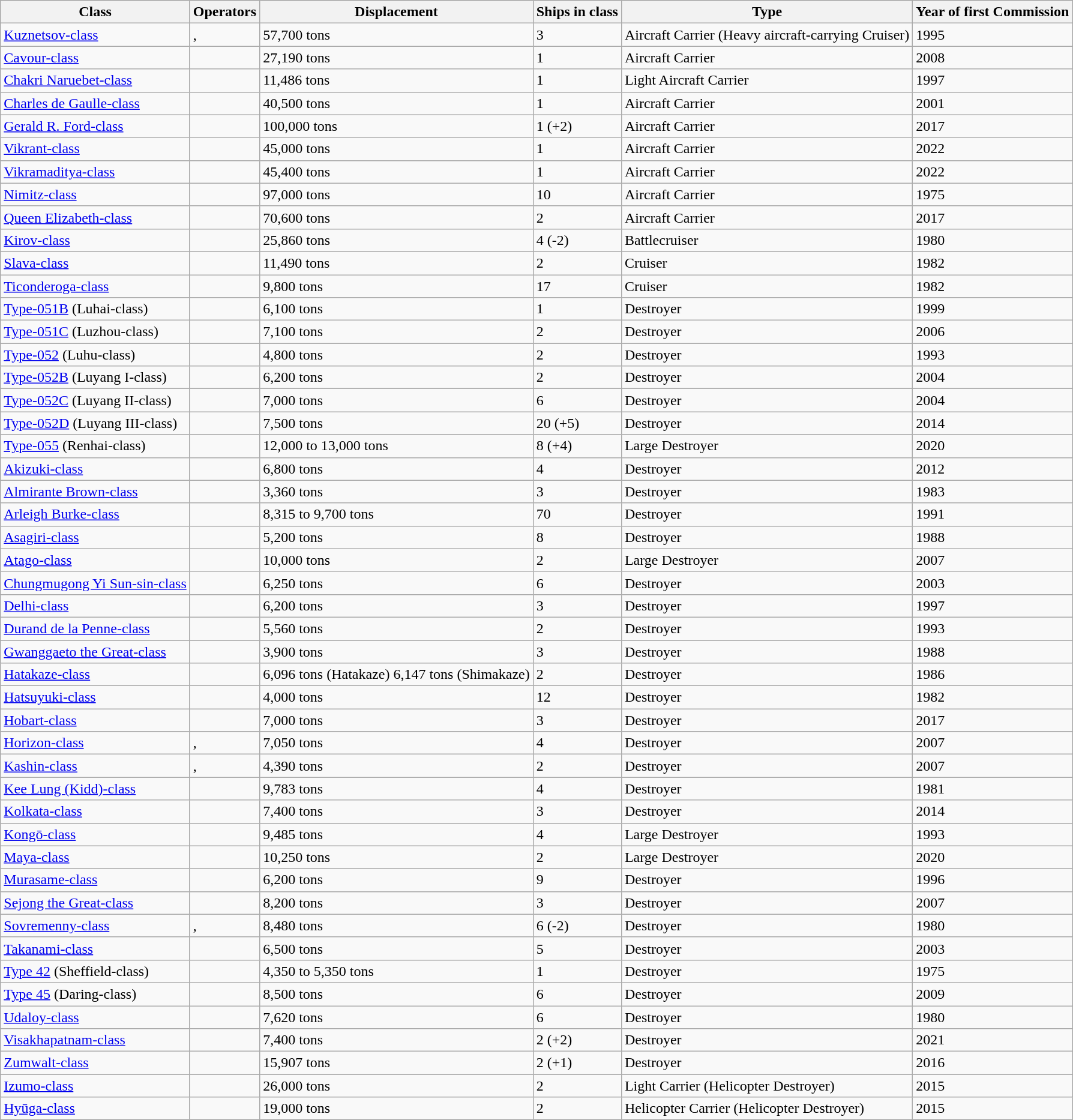<table class="wikitable sortable">
<tr>
<th>Class</th>
<th>Operators</th>
<th>Displacement</th>
<th>Ships in class</th>
<th>Type</th>
<th>Year of first Commission</th>
</tr>
<tr>
<td><a href='#'>Kuznetsov-class</a> </td>
<td>, </td>
<td>57,700 tons</td>
<td>3</td>
<td>Aircraft Carrier (Heavy aircraft-carrying Cruiser)</td>
<td>1995</td>
</tr>
<tr>
<td><a href='#'>Cavour-class</a> </td>
<td></td>
<td>27,190 tons</td>
<td>1</td>
<td>Aircraft Carrier</td>
<td>2008</td>
</tr>
<tr>
<td><a href='#'>Chakri Naruebet-class</a> </td>
<td></td>
<td>11,486 tons</td>
<td>1</td>
<td>Light Aircraft Carrier</td>
<td>1997</td>
</tr>
<tr>
<td><a href='#'>Charles de Gaulle-class</a> </td>
<td></td>
<td>40,500 tons</td>
<td>1</td>
<td>Aircraft Carrier</td>
<td>2001</td>
</tr>
<tr>
<td><a href='#'>Gerald R. Ford-class</a> </td>
<td></td>
<td>100,000 tons</td>
<td>1 (+2)</td>
<td>Aircraft Carrier</td>
<td>2017</td>
</tr>
<tr>
<td><a href='#'>Vikrant-class</a> </td>
<td></td>
<td>45,000 tons</td>
<td>1</td>
<td>Aircraft Carrier</td>
<td>2022</td>
</tr>
<tr>
<td><a href='#'>Vikramaditya-class</a> </td>
<td></td>
<td>45,400 tons</td>
<td>1</td>
<td>Aircraft Carrier</td>
<td>2022</td>
</tr>
<tr>
<td><a href='#'>Nimitz-class</a> </td>
<td></td>
<td>97,000 tons</td>
<td>10</td>
<td>Aircraft Carrier</td>
<td>1975</td>
</tr>
<tr>
<td><a href='#'>Queen Elizabeth-class</a> </td>
<td></td>
<td>70,600 tons</td>
<td>2</td>
<td>Aircraft Carrier</td>
<td>2017</td>
</tr>
<tr>
<td><a href='#'>Kirov-class</a> </td>
<td></td>
<td>25,860 tons</td>
<td>4 (-2)</td>
<td>Battlecruiser</td>
<td>1980</td>
</tr>
<tr>
<td><a href='#'>Slava-class</a> </td>
<td></td>
<td>11,490 tons</td>
<td>2</td>
<td>Cruiser</td>
<td>1982</td>
</tr>
<tr>
<td><a href='#'>Ticonderoga-class</a> </td>
<td></td>
<td>9,800 tons</td>
<td>17</td>
<td>Cruiser</td>
<td>1982</td>
</tr>
<tr>
<td><a href='#'>Type-051B</a> (Luhai-class) </td>
<td></td>
<td>6,100 tons</td>
<td>1</td>
<td>Destroyer</td>
<td>1999</td>
</tr>
<tr>
<td><a href='#'>Type-051C</a> (Luzhou-class) </td>
<td></td>
<td>7,100 tons</td>
<td>2</td>
<td>Destroyer</td>
<td>2006</td>
</tr>
<tr>
<td><a href='#'>Type-052</a> (Luhu-class) </td>
<td></td>
<td>4,800 tons</td>
<td>2</td>
<td>Destroyer</td>
<td>1993</td>
</tr>
<tr>
<td><a href='#'>Type-052B</a> (Luyang I-class) </td>
<td></td>
<td>6,200 tons</td>
<td>2</td>
<td>Destroyer</td>
<td>2004</td>
</tr>
<tr>
<td><a href='#'>Type-052C</a> (Luyang II-class) </td>
<td></td>
<td>7,000 tons</td>
<td>6</td>
<td>Destroyer</td>
<td>2004</td>
</tr>
<tr>
<td><a href='#'>Type-052D</a> (Luyang III-class) </td>
<td></td>
<td>7,500 tons</td>
<td>20 (+5)</td>
<td>Destroyer</td>
<td>2014</td>
</tr>
<tr>
<td><a href='#'>Type-055</a> (Renhai-class) </td>
<td></td>
<td>12,000 to 13,000 tons</td>
<td>8 (+4)</td>
<td>Large Destroyer</td>
<td>2020</td>
</tr>
<tr>
<td><a href='#'>Akizuki-class</a> </td>
<td></td>
<td>6,800 tons</td>
<td>4</td>
<td>Destroyer</td>
<td>2012</td>
</tr>
<tr>
<td><a href='#'>Almirante Brown-class</a> </td>
<td></td>
<td>3,360 tons</td>
<td>3</td>
<td>Destroyer</td>
<td>1983</td>
</tr>
<tr>
<td><a href='#'>Arleigh Burke-class</a> </td>
<td></td>
<td>8,315 to 9,700 tons</td>
<td>70</td>
<td>Destroyer</td>
<td>1991</td>
</tr>
<tr>
<td><a href='#'>Asagiri-class</a> </td>
<td></td>
<td>5,200 tons</td>
<td>8</td>
<td>Destroyer</td>
<td>1988</td>
</tr>
<tr>
<td><a href='#'>Atago-class</a> </td>
<td></td>
<td>10,000 tons</td>
<td>2</td>
<td>Large Destroyer</td>
<td>2007</td>
</tr>
<tr>
<td><a href='#'>Chungmugong Yi Sun-sin-class</a> </td>
<td></td>
<td>6,250 tons</td>
<td>6</td>
<td>Destroyer</td>
<td>2003</td>
</tr>
<tr>
<td><a href='#'>Delhi-class</a> </td>
<td></td>
<td>6,200 tons</td>
<td>3</td>
<td>Destroyer</td>
<td>1997</td>
</tr>
<tr>
<td><a href='#'>Durand de la Penne-class</a> </td>
<td></td>
<td>5,560 tons</td>
<td>2</td>
<td>Destroyer</td>
<td>1993</td>
</tr>
<tr>
<td><a href='#'>Gwanggaeto the Great-class</a> </td>
<td></td>
<td>3,900 tons</td>
<td>3</td>
<td>Destroyer</td>
<td>1988</td>
</tr>
<tr>
<td><a href='#'>Hatakaze-class</a> </td>
<td></td>
<td>6,096 tons (Hatakaze) 6,147 tons (Shimakaze)</td>
<td>2</td>
<td>Destroyer</td>
<td>1986</td>
</tr>
<tr>
<td><a href='#'>Hatsuyuki-class</a> </td>
<td></td>
<td>4,000 tons</td>
<td>12</td>
<td>Destroyer</td>
<td>1982</td>
</tr>
<tr>
<td><a href='#'>Hobart-class</a> </td>
<td></td>
<td>7,000 tons</td>
<td>3</td>
<td>Destroyer</td>
<td>2017</td>
</tr>
<tr>
<td><a href='#'>Horizon-class</a> </td>
<td>, </td>
<td>7,050 tons</td>
<td>4</td>
<td>Destroyer</td>
<td>2007</td>
</tr>
<tr>
<td><a href='#'>Kashin-class</a> </td>
<td>, </td>
<td>4,390 tons</td>
<td>2</td>
<td>Destroyer</td>
<td>2007</td>
</tr>
<tr>
<td><a href='#'>Kee Lung (Kidd)-class</a> </td>
<td></td>
<td>9,783 tons</td>
<td>4</td>
<td>Destroyer</td>
<td>1981</td>
</tr>
<tr>
<td><a href='#'>Kolkata-class</a> </td>
<td></td>
<td>7,400 tons</td>
<td>3</td>
<td>Destroyer</td>
<td>2014</td>
</tr>
<tr>
<td><a href='#'>Kongō-class</a> </td>
<td></td>
<td>9,485 tons</td>
<td>4</td>
<td>Large Destroyer</td>
<td>1993</td>
</tr>
<tr>
<td><a href='#'>Maya-class</a> </td>
<td></td>
<td>10,250 tons</td>
<td>2</td>
<td>Large Destroyer</td>
<td>2020</td>
</tr>
<tr>
<td><a href='#'>Murasame-class</a> </td>
<td></td>
<td>6,200 tons</td>
<td>9</td>
<td>Destroyer</td>
<td>1996</td>
</tr>
<tr>
<td><a href='#'>Sejong the Great-class</a> </td>
<td></td>
<td>8,200 tons</td>
<td>3</td>
<td>Destroyer</td>
<td>2007</td>
</tr>
<tr>
<td><a href='#'>Sovremenny-class</a> </td>
<td>, </td>
<td>8,480 tons</td>
<td>6 (-2)</td>
<td>Destroyer</td>
<td>1980</td>
</tr>
<tr>
<td><a href='#'>Takanami-class</a> </td>
<td></td>
<td>6,500 tons</td>
<td>5</td>
<td>Destroyer</td>
<td>2003</td>
</tr>
<tr>
<td><a href='#'>Type 42</a> (Sheffield-class) </td>
<td></td>
<td>4,350 to 5,350 tons</td>
<td>1</td>
<td>Destroyer</td>
<td>1975</td>
</tr>
<tr>
<td><a href='#'>Type 45</a> (Daring-class) </td>
<td></td>
<td>8,500 tons</td>
<td>6</td>
<td>Destroyer</td>
<td>2009</td>
</tr>
<tr>
<td><a href='#'>Udaloy-class</a> </td>
<td></td>
<td>7,620 tons</td>
<td>6</td>
<td>Destroyer</td>
<td>1980</td>
</tr>
<tr>
<td><a href='#'>Visakhapatnam-class</a> </td>
<td></td>
<td>7,400 tons</td>
<td>2 (+2)</td>
<td>Destroyer</td>
<td>2021</td>
</tr>
<tr>
<td><a href='#'>Zumwalt-class</a> </td>
<td></td>
<td>15,907 tons</td>
<td>2 (+1)</td>
<td>Destroyer</td>
<td>2016</td>
</tr>
<tr>
<td><a href='#'>Izumo-class</a> </td>
<td></td>
<td>26,000 tons</td>
<td>2</td>
<td>Light Carrier (Helicopter Destroyer)</td>
<td>2015</td>
</tr>
<tr>
<td><a href='#'>Hyūga-class</a> </td>
<td></td>
<td>19,000 tons</td>
<td>2</td>
<td>Helicopter Carrier (Helicopter Destroyer)</td>
<td>2015</td>
</tr>
</table>
